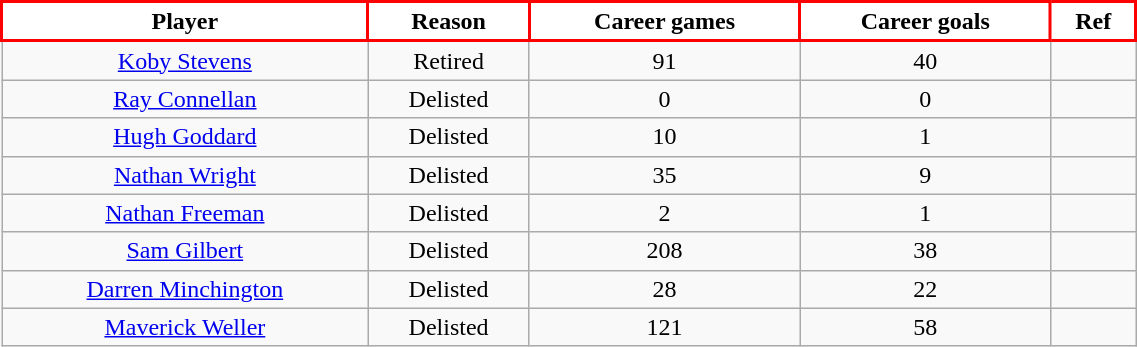<table class="wikitable" style="text-align:center; font-size:100%; width:60%;">
<tr style="color:#black;">
<th style="background:white; border: solid red 2px;">Player</th>
<th style="background:white; border: solid red 2px;">Reason</th>
<th style="background:white; border: solid red 2px;">Career games</th>
<th style="background:white; border: solid red 2px;">Career goals</th>
<th style="background:white; border: solid red 2px;">Ref</th>
</tr>
<tr>
<td><a href='#'>Koby Stevens</a></td>
<td>Retired</td>
<td>91</td>
<td>40</td>
<td></td>
</tr>
<tr>
<td><a href='#'>Ray Connellan</a></td>
<td>Delisted</td>
<td>0</td>
<td>0</td>
<td></td>
</tr>
<tr>
<td><a href='#'>Hugh Goddard</a></td>
<td>Delisted</td>
<td>10</td>
<td>1</td>
<td></td>
</tr>
<tr>
<td><a href='#'>Nathan Wright</a></td>
<td>Delisted</td>
<td>35</td>
<td>9</td>
<td></td>
</tr>
<tr>
<td><a href='#'>Nathan Freeman</a></td>
<td>Delisted</td>
<td>2</td>
<td>1</td>
<td></td>
</tr>
<tr>
<td><a href='#'>Sam Gilbert</a></td>
<td>Delisted</td>
<td>208</td>
<td>38</td>
<td></td>
</tr>
<tr>
<td><a href='#'>Darren Minchington</a></td>
<td>Delisted</td>
<td>28</td>
<td>22</td>
<td></td>
</tr>
<tr>
<td><a href='#'>Maverick Weller</a></td>
<td>Delisted</td>
<td>121</td>
<td>58</td>
<td></td>
</tr>
</table>
